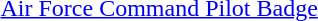<table>
<tr>
<td></td>
<td><a href='#'>Air Force Command Pilot Badge</a></td>
</tr>
</table>
